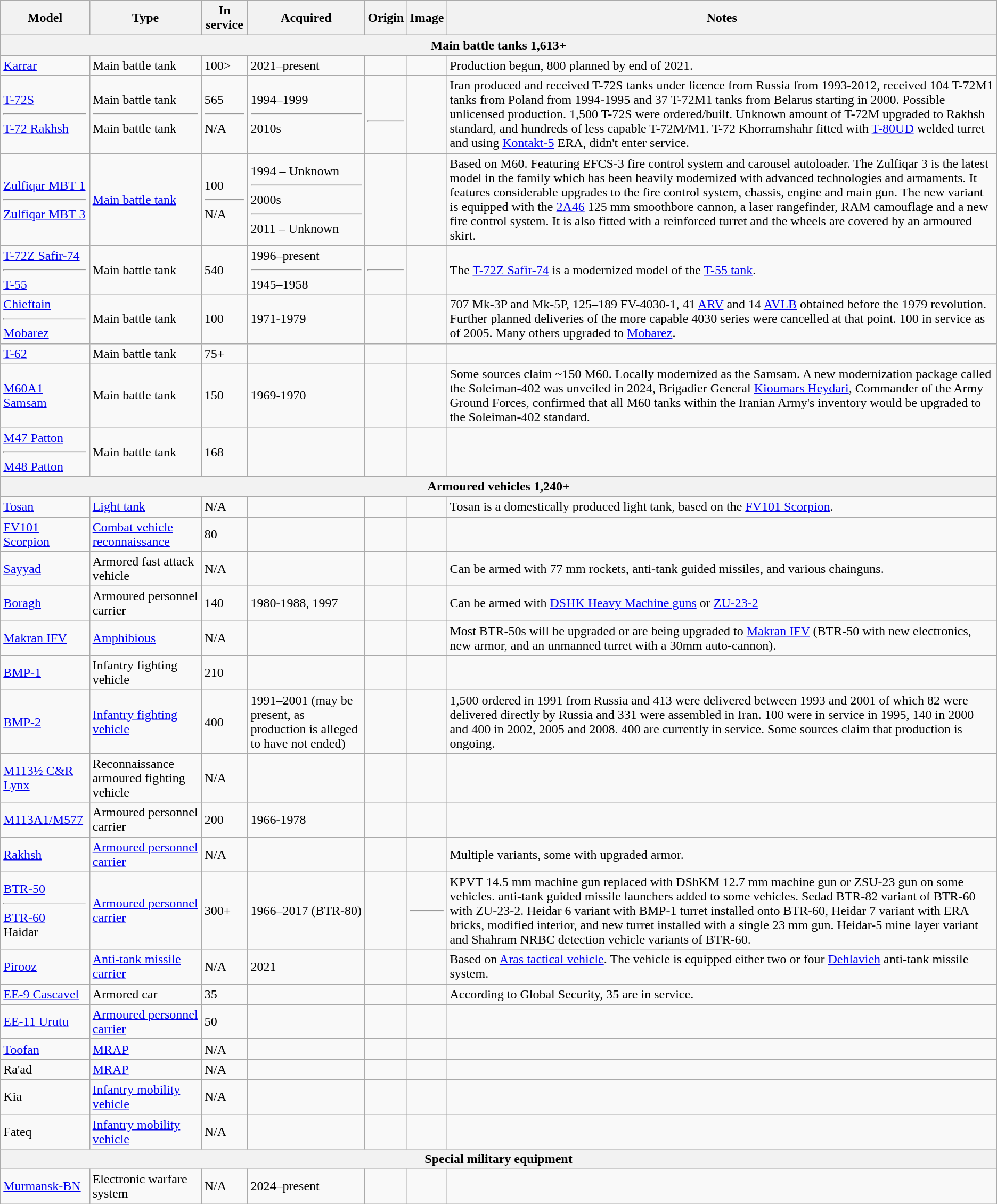<table class="wikitable">
<tr>
<th>Model</th>
<th>Type</th>
<th>In service</th>
<th>Acquired</th>
<th>Origin</th>
<th>Image</th>
<th>Notes</th>
</tr>
<tr>
<th colspan="7">Main battle tanks 1,613+</th>
</tr>
<tr>
<td><a href='#'>Karrar</a></td>
<td>Main battle tank</td>
<td>100></td>
<td>2021–present</td>
<td></td>
<td></td>
<td>Production begun, 800 planned by end of 2021.</td>
</tr>
<tr>
<td><a href='#'>T-72S</a> <hr> <a href='#'>T-72 Rakhsh</a></td>
<td>Main battle tank <hr> Main battle tank</td>
<td>565 <hr> N/A</td>
<td>1994–1999 <hr> 2010s</td>
<td><br> <hr> </td>
<td></td>
<td>Iran produced and received T-72S tanks under licence from Russia from 1993-2012, received 104 T-72M1 tanks from Poland from 1994-1995 and 37 T-72M1 tanks from Belarus starting in 2000. Possible unlicensed production. 1,500 T-72S were ordered/built. Unknown amount of T-72M upgraded to Rakhsh standard, and hundreds of less capable T-72M/M1. T-72 Khorramshahr fitted with <a href='#'>T-80UD</a> welded turret and using <a href='#'>Kontakt-5</a> ERA, didn't enter service.</td>
</tr>
<tr>
<td><a href='#'>Zulfiqar MBT 1</a> <hr> <a href='#'>Zulfiqar MBT 3</a></td>
<td><a href='#'>Main battle tank</a></td>
<td>100<hr>N/A</td>
<td>1994 – Unknown <hr> 2000s <hr> 2011 – Unknown</td>
<td></td>
<td></td>
<td>Based on M60. Featuring EFCS-3 fire control system and carousel autoloader. The Zulfiqar 3 is the latest model in the family which has been heavily modernized with advanced technologies and armaments.  It features considerable upgrades to the fire control system, chassis, engine and main gun. The new variant is equipped with the <a href='#'>2A46</a> 125 mm smoothbore cannon, a laser rangefinder, RAM camouflage and a new fire control system. It is also fitted with a reinforced turret and the wheels are covered by an armoured skirt.</td>
</tr>
<tr>
<td><a href='#'>T-72Z Safir-74</a><hr> <a href='#'>T-55</a></td>
<td>Main battle tank</td>
<td>540</td>
<td>1996–present<hr> 1945–1958</td>
<td><hr> </td>
<td></td>
<td>The <a href='#'>T-72Z Safir-74</a> is a modernized model of the <a href='#'>T-55 tank</a>.</td>
</tr>
<tr>
<td><a href='#'>Chieftain</a><hr> <a href='#'>Mobarez</a></td>
<td>Main battle tank</td>
<td>100</td>
<td>1971-1979</td>
<td><br></td>
<td></td>
<td>707 Mk-3P and Mk-5P, 125–189 FV-4030-1, 41 <a href='#'>ARV</a> and 14 <a href='#'>AVLB</a> obtained before the 1979 revolution. Further planned deliveries of the more capable 4030 series were cancelled at that point. 100 in service as of 2005. Many others upgraded to <a href='#'>Mobarez</a>.</td>
</tr>
<tr>
<td><a href='#'>T-62</a></td>
<td>Main battle tank</td>
<td>75+</td>
<td></td>
<td></td>
<td></td>
<td></td>
</tr>
<tr>
<td><a href='#'>M60A1 Samsam</a></td>
<td>Main battle tank</td>
<td>150</td>
<td>1969-1970</td>
<td><br></td>
<td></td>
<td>Some sources claim ~150 M60. Locally modernized as the Samsam. A new modernization package called the Soleiman-402 was unveiled in 2024, Brigadier General <a href='#'>Kioumars Heydari</a>, Commander of the Army Ground Forces, confirmed that all M60 tanks within the Iranian Army's inventory would be upgraded to the Soleiman-402 standard.</td>
</tr>
<tr>
<td><a href='#'>M47 Patton</a><hr><a href='#'>M48 Patton</a></td>
<td>Main battle tank</td>
<td>168</td>
<td></td>
<td></td>
<td></td>
<td></td>
</tr>
<tr>
<th colspan="7">Armoured vehicles 1,240+</th>
</tr>
<tr>
<td><a href='#'>Tosan</a></td>
<td><a href='#'>Light tank</a></td>
<td>N/A</td>
<td></td>
<td></td>
<td></td>
<td>Tosan is a domestically produced light tank, based on the <a href='#'>FV101 Scorpion</a>.</td>
</tr>
<tr>
<td><a href='#'>FV101 Scorpion</a></td>
<td><a href='#'>Combat vehicle reconnaissance</a></td>
<td>80</td>
<td></td>
<td></td>
<td></td>
<td></td>
</tr>
<tr>
<td><a href='#'>Sayyad</a></td>
<td>Armored fast attack vehicle</td>
<td>N/A</td>
<td></td>
<td></td>
<td></td>
<td>Can be armed with 77 mm rockets, anti-tank guided missiles, and various chainguns.</td>
</tr>
<tr>
<td><a href='#'>Boragh</a></td>
<td>Armoured personnel carrier</td>
<td>140</td>
<td>1980-1988, 1997</td>
<td></td>
<td></td>
<td>Can be armed with <a href='#'>DSHK Heavy Machine guns</a> or <a href='#'>ZU-23-2</a></td>
</tr>
<tr>
<td><a href='#'>Makran IFV</a></td>
<td><a href='#'>Amphibious</a></td>
<td>N/A</td>
<td></td>
<td></td>
<td></td>
<td>Most BTR-50s will be upgraded or are being upgraded to <a href='#'>Makran IFV</a> (BTR-50 with new electronics, new armor, and an unmanned turret with a 30mm auto-cannon).</td>
</tr>
<tr>
<td><a href='#'>BMP-1</a></td>
<td>Infantry fighting vehicle</td>
<td>210</td>
<td></td>
<td></td>
<td></td>
<td></td>
</tr>
<tr>
<td><a href='#'>BMP-2</a></td>
<td><a href='#'>Infantry fighting vehicle</a></td>
<td>400</td>
<td>1991–2001 (may be present, as production is alleged to have not ended)</td>
<td><br></td>
<td></td>
<td>1,500 ordered in 1991 from Russia and 413 were delivered between 1993 and 2001 of which 82 were delivered directly by Russia and 331 were assembled in Iran. 100 were in service in 1995, 140 in 2000 and 400 in 2002, 2005 and 2008. 400 are currently in service. Some sources claim that production is ongoing.</td>
</tr>
<tr>
<td><a href='#'>M113½ C&R Lynx</a></td>
<td>Reconnaissance armoured fighting vehicle</td>
<td>N/A</td>
<td></td>
<td></td>
<td></td>
<td></td>
</tr>
<tr>
<td><a href='#'>M113A1/M577</a></td>
<td>Armoured personnel carrier</td>
<td>200</td>
<td>1966-1978</td>
<td></td>
<td></td>
<td></td>
</tr>
<tr>
<td><a href='#'>Rakhsh</a></td>
<td><a href='#'>Armoured personnel carrier</a></td>
<td>N/A</td>
<td></td>
<td></td>
<td></td>
<td>Multiple variants, some with upgraded armor.</td>
</tr>
<tr>
<td><a href='#'>BTR-50</a><hr><a href='#'>BTR-60</a><br>Haidar</td>
<td><a href='#'>Armoured personnel carrier</a></td>
<td>300+</td>
<td>1966–2017 (BTR-80)</td>
<td></td>
<td><hr></td>
<td>KPVT 14.5 mm machine gun replaced with DShKM 12.7 mm machine gun or ZSU-23 gun on some vehicles. anti-tank guided missile launchers added to some vehicles. Sedad BTR-82 variant of BTR-60 with ZU-23-2. Heidar 6 variant with BMP-1 turret installed onto BTR-60, Heidar 7 variant with ERA bricks, modified interior, and new turret installed with a single 23 mm gun. Heidar-5 mine layer variant and Shahram NRBC detection vehicle variants of BTR-60.</td>
</tr>
<tr>
<td><a href='#'>Pirooz</a></td>
<td><a href='#'>Anti-tank missile carrier</a></td>
<td>N/A</td>
<td>2021</td>
<td></td>
<td></td>
<td>Based on <a href='#'>Aras tactical vehicle</a>. The vehicle is equipped either two or four <a href='#'>Dehlavieh</a> anti-tank missile system.</td>
</tr>
<tr>
<td><a href='#'>EE-9 Cascavel</a></td>
<td>Armored car</td>
<td>35</td>
<td></td>
<td></td>
<td></td>
<td>According to Global Security, 35 are in service.</td>
</tr>
<tr>
<td><a href='#'>EE-11 Urutu</a></td>
<td><a href='#'>Armoured personnel carrier</a></td>
<td>50</td>
<td></td>
<td></td>
<td></td>
<td></td>
</tr>
<tr>
<td><a href='#'>Toofan</a></td>
<td><a href='#'>MRAP</a></td>
<td>N/A</td>
<td></td>
<td></td>
<td></td>
<td></td>
</tr>
<tr>
<td>Ra'ad</td>
<td><a href='#'>MRAP</a></td>
<td>N/A</td>
<td></td>
<td></td>
<td></td>
<td></td>
</tr>
<tr>
<td>Kia</td>
<td><a href='#'>Infantry mobility vehicle</a></td>
<td>N/A</td>
<td></td>
<td></td>
<td></td>
<td></td>
</tr>
<tr>
<td>Fateq</td>
<td><a href='#'>Infantry mobility vehicle</a></td>
<td>N/A</td>
<td></td>
<td></td>
<td></td>
<td></td>
</tr>
<tr>
<th colspan="7">Special military equipment</th>
</tr>
<tr>
<td><a href='#'>Murmansk-BN</a></td>
<td>Electronic warfare system</td>
<td>N/A</td>
<td>2024–present</td>
<td></td>
<td></td>
<td></td>
</tr>
</table>
